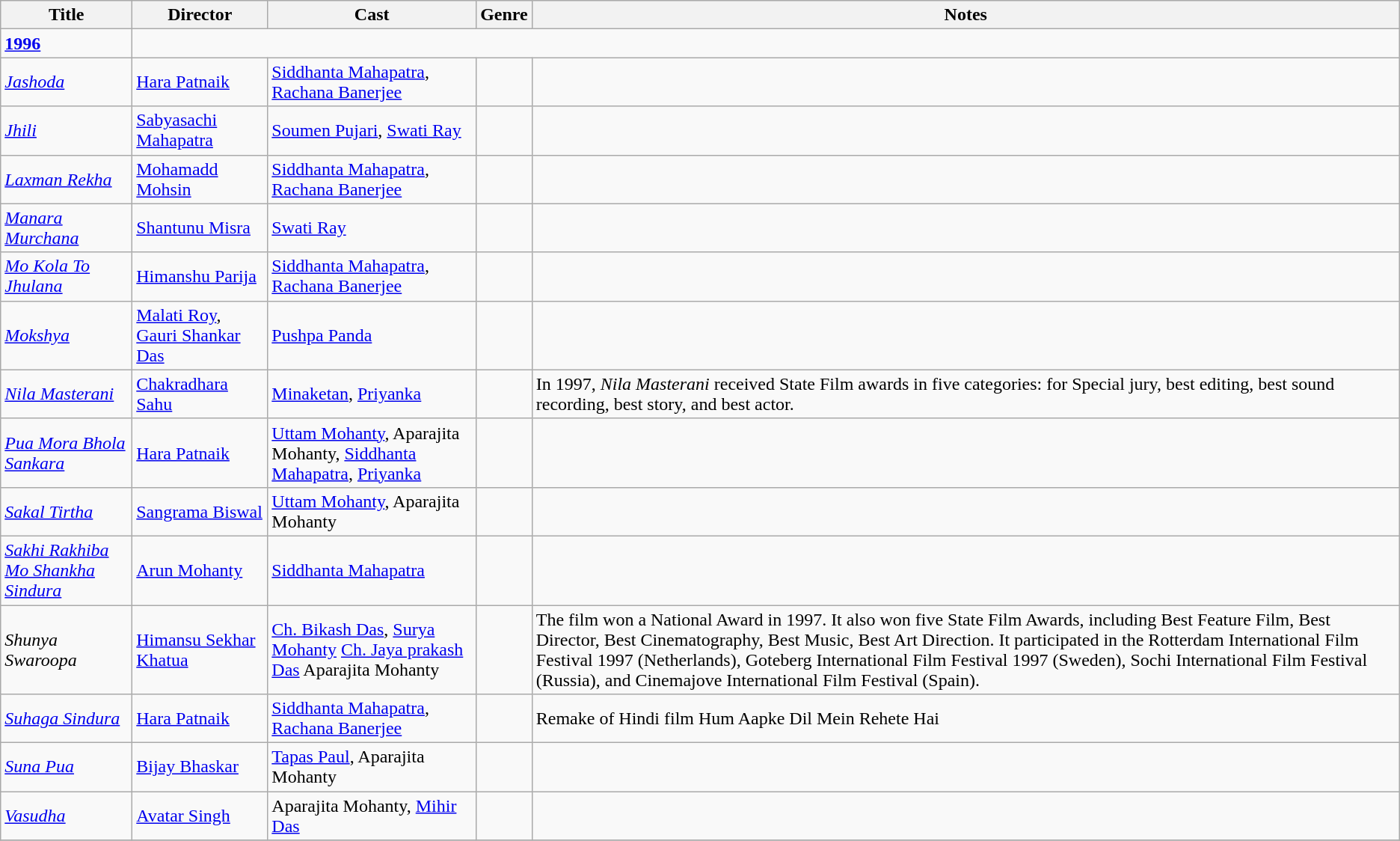<table class="wikitable sortable">
<tr>
<th>Title</th>
<th>Director</th>
<th>Cast</th>
<th>Genre</th>
<th>Notes</th>
</tr>
<tr>
<td><strong><a href='#'>1996</a></strong></td>
</tr>
<tr>
<td><em><a href='#'>Jashoda</a></em></td>
<td><a href='#'>Hara Patnaik</a></td>
<td><a href='#'>Siddhanta Mahapatra</a>, <a href='#'>Rachana Banerjee</a></td>
<td></td>
<td></td>
</tr>
<tr>
<td><em><a href='#'>Jhili</a></em></td>
<td><a href='#'>Sabyasachi Mahapatra</a></td>
<td><a href='#'>Soumen Pujari</a>, <a href='#'>Swati Ray</a></td>
<td></td>
<td></td>
</tr>
<tr>
<td><em><a href='#'>Laxman Rekha</a></em></td>
<td><a href='#'>Mohamadd Mohsin</a></td>
<td><a href='#'>Siddhanta Mahapatra</a>, <a href='#'>Rachana Banerjee</a></td>
<td></td>
<td></td>
</tr>
<tr>
<td><em><a href='#'>Manara Murchana</a></em></td>
<td><a href='#'>Shantunu Misra</a></td>
<td><a href='#'>Swati Ray</a></td>
<td></td>
<td></td>
</tr>
<tr>
<td><em><a href='#'>Mo Kola To Jhulana</a></em></td>
<td><a href='#'>Himanshu Parija</a></td>
<td><a href='#'>Siddhanta Mahapatra</a>, <a href='#'>Rachana Banerjee</a></td>
<td></td>
<td></td>
</tr>
<tr>
<td><em><a href='#'>Mokshya</a></em> </td>
<td><a href='#'>Malati Roy</a>, <a href='#'>Gauri Shankar Das</a></td>
<td><a href='#'>Pushpa Panda</a></td>
<td></td>
<td></td>
</tr>
<tr>
<td><em><a href='#'>Nila Masterani</a></em></td>
<td><a href='#'>Chakradhara Sahu</a></td>
<td><a href='#'>Minaketan</a>, <a href='#'>Priyanka</a></td>
<td></td>
<td>In 1997, <em>Nila Masterani</em> received State Film awards in five categories: for Special jury, best editing, best sound recording, best story, and best actor.</td>
</tr>
<tr>
<td><em><a href='#'>Pua Mora Bhola Sankara</a></em> </td>
<td><a href='#'>Hara Patnaik</a></td>
<td><a href='#'>Uttam Mohanty</a>, Aparajita Mohanty, <a href='#'>Siddhanta Mahapatra</a>, <a href='#'>Priyanka</a></td>
<td></td>
<td></td>
</tr>
<tr>
<td><em><a href='#'>Sakal Tirtha</a></em></td>
<td><a href='#'>Sangrama Biswal</a></td>
<td><a href='#'>Uttam Mohanty</a>, Aparajita Mohanty</td>
<td></td>
<td></td>
</tr>
<tr>
<td><em><a href='#'>Sakhi Rakhiba Mo Shankha Sindura</a></em></td>
<td><a href='#'>Arun Mohanty</a></td>
<td><a href='#'>Siddhanta Mahapatra</a></td>
<td></td>
<td></td>
</tr>
<tr>
<td><em>Shunya Swaroopa</em></td>
<td><a href='#'>Himansu Sekhar Khatua</a></td>
<td><a href='#'>Ch. Bikash Das</a>, <a href='#'>Surya Mohanty</a> <a href='#'>Ch. Jaya prakash Das</a> Aparajita Mohanty</td>
<td></td>
<td>The film won a National Award in 1997. It also won five State Film Awards, including Best Feature Film, Best Director, Best Cinematography, Best Music, Best Art Direction. It participated in the Rotterdam International Film Festival 1997 (Netherlands), Goteberg International Film Festival 1997 (Sweden), Sochi International Film Festival (Russia), and Cinemajove International Film Festival (Spain).</td>
</tr>
<tr>
<td><em><a href='#'>Suhaga Sindura</a></em></td>
<td><a href='#'>Hara Patnaik</a></td>
<td><a href='#'>Siddhanta Mahapatra</a>, <a href='#'>Rachana Banerjee</a></td>
<td></td>
<td>Remake of Hindi film Hum Aapke Dil Mein Rehete Hai</td>
</tr>
<tr>
<td><em><a href='#'>Suna Pua</a></em></td>
<td><a href='#'>Bijay Bhaskar</a></td>
<td><a href='#'>Tapas Paul</a>, Aparajita Mohanty</td>
<td></td>
<td></td>
</tr>
<tr>
<td><em><a href='#'>Vasudha</a></em></td>
<td><a href='#'>Avatar Singh</a></td>
<td>Aparajita Mohanty, <a href='#'>Mihir Das</a></td>
<td></td>
<td></td>
</tr>
<tr>
</tr>
</table>
